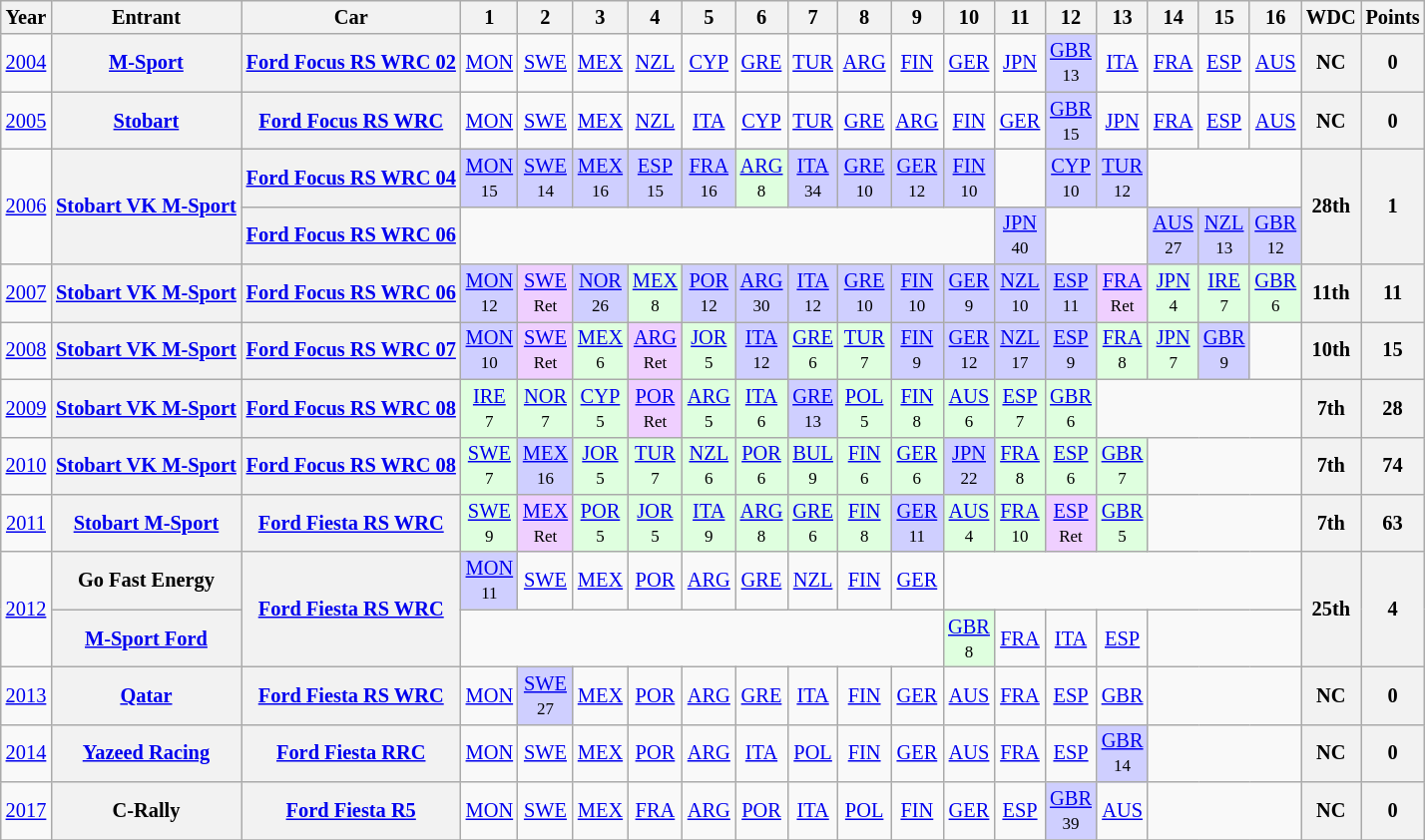<table class="wikitable" border="1" style="text-align:center; font-size:85%;">
<tr>
<th>Year</th>
<th>Entrant</th>
<th>Car</th>
<th>1</th>
<th>2</th>
<th>3</th>
<th>4</th>
<th>5</th>
<th>6</th>
<th>7</th>
<th>8</th>
<th>9</th>
<th>10</th>
<th>11</th>
<th>12</th>
<th>13</th>
<th>14</th>
<th>15</th>
<th>16</th>
<th>WDC</th>
<th>Points</th>
</tr>
<tr>
<td><a href='#'>2004</a></td>
<th nowrap><a href='#'>M-Sport</a></th>
<th nowrap><a href='#'>Ford Focus RS WRC 02</a></th>
<td><a href='#'>MON</a></td>
<td><a href='#'>SWE</a></td>
<td><a href='#'>MEX</a></td>
<td><a href='#'>NZL</a></td>
<td><a href='#'>CYP</a></td>
<td><a href='#'>GRE</a></td>
<td><a href='#'>TUR</a></td>
<td><a href='#'>ARG</a></td>
<td><a href='#'>FIN</a></td>
<td><a href='#'>GER</a></td>
<td><a href='#'>JPN</a></td>
<td style="background:#CFCFFF;"><a href='#'>GBR</a><br><small>13</small></td>
<td><a href='#'>ITA</a></td>
<td><a href='#'>FRA</a></td>
<td><a href='#'>ESP</a></td>
<td><a href='#'>AUS</a></td>
<th>NC</th>
<th>0</th>
</tr>
<tr>
<td><a href='#'>2005</a></td>
<th nowrap><a href='#'>Stobart</a></th>
<th nowrap><a href='#'>Ford Focus RS WRC</a></th>
<td><a href='#'>MON</a></td>
<td><a href='#'>SWE</a></td>
<td><a href='#'>MEX</a></td>
<td><a href='#'>NZL</a></td>
<td><a href='#'>ITA</a></td>
<td><a href='#'>CYP</a></td>
<td><a href='#'>TUR</a></td>
<td><a href='#'>GRE</a></td>
<td><a href='#'>ARG</a></td>
<td><a href='#'>FIN</a></td>
<td><a href='#'>GER</a></td>
<td style="background:#CFCFFF;"><a href='#'>GBR</a><br><small>15</small></td>
<td><a href='#'>JPN</a></td>
<td><a href='#'>FRA</a></td>
<td><a href='#'>ESP</a></td>
<td><a href='#'>AUS</a></td>
<th>NC</th>
<th>0</th>
</tr>
<tr>
<td rowspan=2><a href='#'>2006</a></td>
<th rowspan=2 nowrap><a href='#'>Stobart VK M-Sport</a></th>
<th nowrap><a href='#'>Ford Focus RS WRC 04</a></th>
<td style="background:#CFCFFF;"><a href='#'>MON</a><br><small>15</small></td>
<td style="background:#CFCFFF;"><a href='#'>SWE</a><br><small>14</small></td>
<td style="background:#CFCFFF;"><a href='#'>MEX</a><br><small>16</small></td>
<td style="background:#CFCFFF;"><a href='#'>ESP</a><br><small>15</small></td>
<td style="background:#CFCFFF;"><a href='#'>FRA</a><br><small>16</small></td>
<td style="background:#DFFFDF;"><a href='#'>ARG</a><br><small>8</small></td>
<td style="background:#CFCFFF;"><a href='#'>ITA</a><br><small>34</small></td>
<td style="background:#CFCFFF;"><a href='#'>GRE</a><br><small>10</small></td>
<td style="background:#CFCFFF;"><a href='#'>GER</a><br><small>12</small></td>
<td style="background:#CFCFFF;"><a href='#'>FIN</a><br><small>10</small></td>
<td></td>
<td style="background:#CFCFFF;"><a href='#'>CYP</a><br><small>10</small></td>
<td style="background:#CFCFFF;"><a href='#'>TUR</a><br><small>12</small></td>
<td colspan=3></td>
<th rowspan=2>28th</th>
<th rowspan=2>1</th>
</tr>
<tr>
<th nowrap><a href='#'>Ford Focus RS WRC 06</a></th>
<td colspan=10></td>
<td style="background:#CFCFFF;"><a href='#'>JPN</a><br><small>40</small></td>
<td colspan=2></td>
<td style="background:#CFCFFF;"><a href='#'>AUS</a><br><small>27</small></td>
<td style="background:#CFCFFF;"><a href='#'>NZL</a><br><small>13</small></td>
<td style="background:#CFCFFF;"><a href='#'>GBR</a><br><small>12</small></td>
</tr>
<tr>
<td><a href='#'>2007</a></td>
<th nowrap><a href='#'>Stobart VK M-Sport</a></th>
<th nowrap><a href='#'>Ford Focus RS WRC 06</a></th>
<td style="background:#CFCFFF;"><a href='#'>MON</a><br><small>12</small></td>
<td style="background:#EFCFFF;"><a href='#'>SWE</a><br><small>Ret</small></td>
<td style="background:#CFCFFF;"><a href='#'>NOR</a><br><small>26</small></td>
<td style="background:#DFFFDF;"><a href='#'>MEX</a><br><small>8</small></td>
<td style="background:#CFCFFF;"><a href='#'>POR</a><br><small>12</small></td>
<td style="background:#CFCFFF;"><a href='#'>ARG</a><br><small>30</small></td>
<td style="background:#CFCFFF;"><a href='#'>ITA</a><br><small>12</small></td>
<td style="background:#CFCFFF;"><a href='#'>GRE</a><br><small>10</small></td>
<td style="background:#CFCFFF;"><a href='#'>FIN</a><br><small>10</small></td>
<td style="background:#CFCFFF;"><a href='#'>GER</a><br><small>9</small></td>
<td style="background:#CFCFFF;"><a href='#'>NZL</a><br><small>10</small></td>
<td style="background:#CFCFFF;"><a href='#'>ESP</a><br><small>11</small></td>
<td style="background:#EFCFFF;"><a href='#'>FRA</a><br><small>Ret</small></td>
<td style="background:#DFFFDF;"><a href='#'>JPN</a><br><small>4</small></td>
<td style="background:#DFFFDF;"><a href='#'>IRE</a><br><small>7</small></td>
<td style="background:#DFFFDF;"><a href='#'>GBR</a><br><small>6</small></td>
<th>11th</th>
<th>11</th>
</tr>
<tr>
<td><a href='#'>2008</a></td>
<th nowrap><a href='#'>Stobart VK M-Sport</a></th>
<th nowrap><a href='#'>Ford Focus RS WRC 07</a></th>
<td style="background:#CFCFFF;"><a href='#'>MON</a><br><small>10</small></td>
<td style="background:#EFCFFF;"><a href='#'>SWE</a><br><small>Ret</small></td>
<td style="background:#DFFFDF;"><a href='#'>MEX</a><br><small>6</small></td>
<td style="background:#EFCFFF;"><a href='#'>ARG</a><br><small>Ret</small></td>
<td style="background:#DFFFDF;"><a href='#'>JOR</a><br><small>5</small></td>
<td style="background:#CFCFFF;"><a href='#'>ITA</a><br><small>12</small></td>
<td style="background:#DFFFDF;"><a href='#'>GRE</a><br><small>6</small></td>
<td style="background:#DFFFDF;"><a href='#'>TUR</a><br><small>7</small></td>
<td style="background:#CFCFFF;"><a href='#'>FIN</a><br><small>9</small></td>
<td style="background:#CFCFFF;"><a href='#'>GER</a><br><small>12</small></td>
<td style="background:#CFCFFF;"><a href='#'>NZL</a><br><small>17</small></td>
<td style="background:#CFCFFF;"><a href='#'>ESP</a><br><small>9</small></td>
<td style="background:#DFFFDF;"><a href='#'>FRA</a><br><small>8</small></td>
<td style="background:#DFFFDF;"><a href='#'>JPN</a><br><small>7</small></td>
<td style="background:#CFCFFF;"><a href='#'>GBR</a><br><small>9</small></td>
<td></td>
<th>10th</th>
<th>15</th>
</tr>
<tr>
<td><a href='#'>2009</a></td>
<th nowrap><a href='#'>Stobart VK M-Sport</a></th>
<th nowrap><a href='#'>Ford Focus RS WRC 08</a></th>
<td style="background:#DFFFDF;"><a href='#'>IRE</a><br><small>7</small></td>
<td style="background:#DFFFDF;"><a href='#'>NOR</a><br><small>7</small></td>
<td style="background:#DFFFDF;"><a href='#'>CYP</a><br><small>5</small></td>
<td style="background:#EFCFFF;"><a href='#'>POR</a><br><small>Ret</small></td>
<td style="background:#DFFFDF;"><a href='#'>ARG</a><br><small>5</small></td>
<td style="background:#DFFFDF;"><a href='#'>ITA</a><br><small>6</small></td>
<td style="background:#CFCFFF;"><a href='#'>GRE</a><br><small>13</small></td>
<td style="background:#DFFFDF;"><a href='#'>POL</a><br><small>5</small></td>
<td style="background:#DFFFDF;"><a href='#'>FIN</a><br><small>8</small></td>
<td style="background:#DFFFDF;"><a href='#'>AUS</a><br><small>6</small></td>
<td style="background:#DFFFDF;"><a href='#'>ESP</a><br><small>7</small></td>
<td style="background:#DFFFDF;"><a href='#'>GBR</a><br><small>6</small></td>
<td colspan=4></td>
<th>7th</th>
<th>28</th>
</tr>
<tr>
<td><a href='#'>2010</a></td>
<th nowrap><a href='#'>Stobart VK M-Sport</a></th>
<th nowrap><a href='#'>Ford Focus RS WRC 08</a></th>
<td style="background:#DFFFDF;"><a href='#'>SWE</a><br><small>7</small></td>
<td style="background:#CFCFFF;"><a href='#'>MEX</a><br><small>16</small></td>
<td style="background:#DFFFDF;"><a href='#'>JOR</a><br><small>5</small></td>
<td style="background:#DFFFDF;"><a href='#'>TUR</a><br><small>7</small></td>
<td style="background:#DFFFDF;"><a href='#'>NZL</a><br><small>6</small></td>
<td style="background:#DFFFDF;"><a href='#'>POR</a><br><small>6</small></td>
<td style="background:#DFFFDF;"><a href='#'>BUL</a><br><small>9</small></td>
<td style="background:#DFFFDF;"><a href='#'>FIN</a><br><small>6</small></td>
<td style="background:#DFFFDF;"><a href='#'>GER</a><br><small>6</small></td>
<td style="background:#CFCFFF;"><a href='#'>JPN</a><br><small>22</small></td>
<td style="background:#DFFFDF;"><a href='#'>FRA</a><br><small>8</small></td>
<td style="background:#DFFFDF;"><a href='#'>ESP</a><br><small>6</small></td>
<td style="background:#DFFFDF;"><a href='#'>GBR</a><br><small>7</small></td>
<td colspan=3></td>
<th>7th</th>
<th>74</th>
</tr>
<tr>
<td><a href='#'>2011</a></td>
<th nowrap><a href='#'>Stobart M-Sport</a></th>
<th nowrap><a href='#'>Ford Fiesta RS WRC</a></th>
<td style="background:#DFFFDF;"><a href='#'>SWE</a><br><small>9</small></td>
<td style="background:#EFCFFF;"><a href='#'>MEX</a><br><small>Ret</small></td>
<td style="background:#DFFFDF;"><a href='#'>POR</a><br><small>5</small></td>
<td style="background:#DFFFDF;"><a href='#'>JOR</a><br><small>5</small></td>
<td style="background:#DFFFDF;"><a href='#'>ITA</a><br><small>9</small></td>
<td style="background:#DFFFDF;"><a href='#'>ARG</a><br><small>8</small></td>
<td style="background:#DFFFDF;"><a href='#'>GRE</a><br><small>6</small></td>
<td style="background:#DFFFDF;"><a href='#'>FIN</a><br><small>8</small></td>
<td style="background:#CFCFFF;"><a href='#'>GER</a><br><small>11</small></td>
<td style="background:#DFFFDF;"><a href='#'>AUS</a><br><small>4</small></td>
<td style="background:#DFFFDF;"><a href='#'>FRA</a><br><small>10</small></td>
<td style="background:#EFCFFF;"><a href='#'>ESP</a><br><small>Ret</small></td>
<td style="background:#DFFFDF;"><a href='#'>GBR</a><br><small>5</small></td>
<td colspan=3></td>
<th>7th</th>
<th>63</th>
</tr>
<tr>
<td rowspan=2><a href='#'>2012</a></td>
<th nowrap>Go Fast Energy</th>
<th rowspan=2 nowrap><a href='#'>Ford Fiesta RS WRC</a></th>
<td style="background:#CFCFFF;"><a href='#'>MON</a><br><small>11</small></td>
<td><a href='#'>SWE</a></td>
<td><a href='#'>MEX</a></td>
<td><a href='#'>POR</a></td>
<td><a href='#'>ARG</a></td>
<td><a href='#'>GRE</a></td>
<td><a href='#'>NZL</a></td>
<td><a href='#'>FIN</a></td>
<td><a href='#'>GER</a></td>
<td colspan=7></td>
<th rowspan=2>25th</th>
<th rowspan=2>4</th>
</tr>
<tr>
<th nowrap><a href='#'>M-Sport Ford</a></th>
<td colspan=9></td>
<td style="background:#DFFFDF;"><a href='#'>GBR</a><br><small>8</small></td>
<td><a href='#'>FRA</a></td>
<td><a href='#'>ITA</a></td>
<td><a href='#'>ESP</a></td>
<td colspan=3></td>
</tr>
<tr>
<td><a href='#'>2013</a></td>
<th nowrap><a href='#'>Qatar</a></th>
<th nowrap><a href='#'>Ford Fiesta RS WRC</a></th>
<td><a href='#'>MON</a></td>
<td style="background:#CFCFFF;"><a href='#'>SWE</a><br><small>27</small></td>
<td><a href='#'>MEX</a></td>
<td><a href='#'>POR</a></td>
<td><a href='#'>ARG</a></td>
<td><a href='#'>GRE</a></td>
<td><a href='#'>ITA</a></td>
<td><a href='#'>FIN</a></td>
<td><a href='#'>GER</a></td>
<td><a href='#'>AUS</a></td>
<td><a href='#'>FRA</a></td>
<td><a href='#'>ESP</a></td>
<td><a href='#'>GBR</a></td>
<td colspan=3></td>
<th>NC</th>
<th>0</th>
</tr>
<tr>
<td><a href='#'>2014</a></td>
<th nowrap><a href='#'>Yazeed Racing</a></th>
<th nowrap><a href='#'>Ford Fiesta RRC</a></th>
<td><a href='#'>MON</a></td>
<td><a href='#'>SWE</a></td>
<td><a href='#'>MEX</a></td>
<td><a href='#'>POR</a></td>
<td><a href='#'>ARG</a></td>
<td><a href='#'>ITA</a></td>
<td><a href='#'>POL</a></td>
<td><a href='#'>FIN</a></td>
<td><a href='#'>GER</a></td>
<td><a href='#'>AUS</a></td>
<td><a href='#'>FRA</a></td>
<td><a href='#'>ESP</a></td>
<td style="background:#CFCFFF;"><a href='#'>GBR</a><br><small>14</small></td>
<td colspan=3></td>
<th>NC</th>
<th>0</th>
</tr>
<tr>
<td><a href='#'>2017</a></td>
<th nowrap>C-Rally</th>
<th nowrap><a href='#'>Ford Fiesta R5</a></th>
<td><a href='#'>MON</a></td>
<td><a href='#'>SWE</a></td>
<td><a href='#'>MEX</a></td>
<td><a href='#'>FRA</a></td>
<td><a href='#'>ARG</a></td>
<td><a href='#'>POR</a></td>
<td><a href='#'>ITA</a></td>
<td><a href='#'>POL</a></td>
<td><a href='#'>FIN</a></td>
<td><a href='#'>GER</a></td>
<td><a href='#'>ESP</a></td>
<td style="background:#CFCFFF;"><a href='#'>GBR</a><br><small>39</small></td>
<td><a href='#'>AUS</a></td>
<td colspan=3></td>
<th>NC</th>
<th>0</th>
</tr>
<tr>
</tr>
</table>
